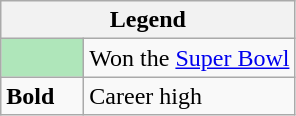<table class="wikitable mw-collapsible mw-collapsed">
<tr>
<th colspan="2">Legend</th>
</tr>
<tr>
<td style="background:#afe6ba; width:3em;"></td>
<td>Won the <a href='#'>Super Bowl</a></td>
</tr>
<tr>
<td><strong>Bold</strong></td>
<td>Career high</td>
</tr>
</table>
